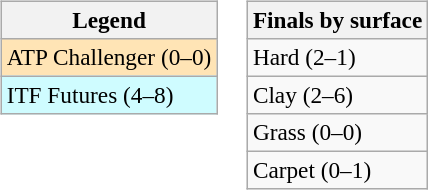<table>
<tr valign=top>
<td><br><table class=wikitable style=font-size:97%>
<tr>
<th>Legend</th>
</tr>
<tr bgcolor=moccasin>
<td>ATP Challenger (0–0)</td>
</tr>
<tr bgcolor=cffcff>
<td>ITF Futures (4–8)</td>
</tr>
</table>
</td>
<td><br><table class=wikitable style=font-size:97%>
<tr>
<th>Finals by surface</th>
</tr>
<tr>
<td>Hard (2–1)</td>
</tr>
<tr>
<td>Clay (2–6)</td>
</tr>
<tr>
<td>Grass (0–0)</td>
</tr>
<tr>
<td>Carpet (0–1)</td>
</tr>
</table>
</td>
</tr>
</table>
